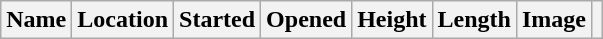<table class="wikitable sortable">
<tr>
<th>Name</th>
<th>Location</th>
<th>Started</th>
<th>Opened</th>
<th>Height</th>
<th>Length</th>
<th>Image</th>
<th><br>






























































</th>
</tr>
</table>
